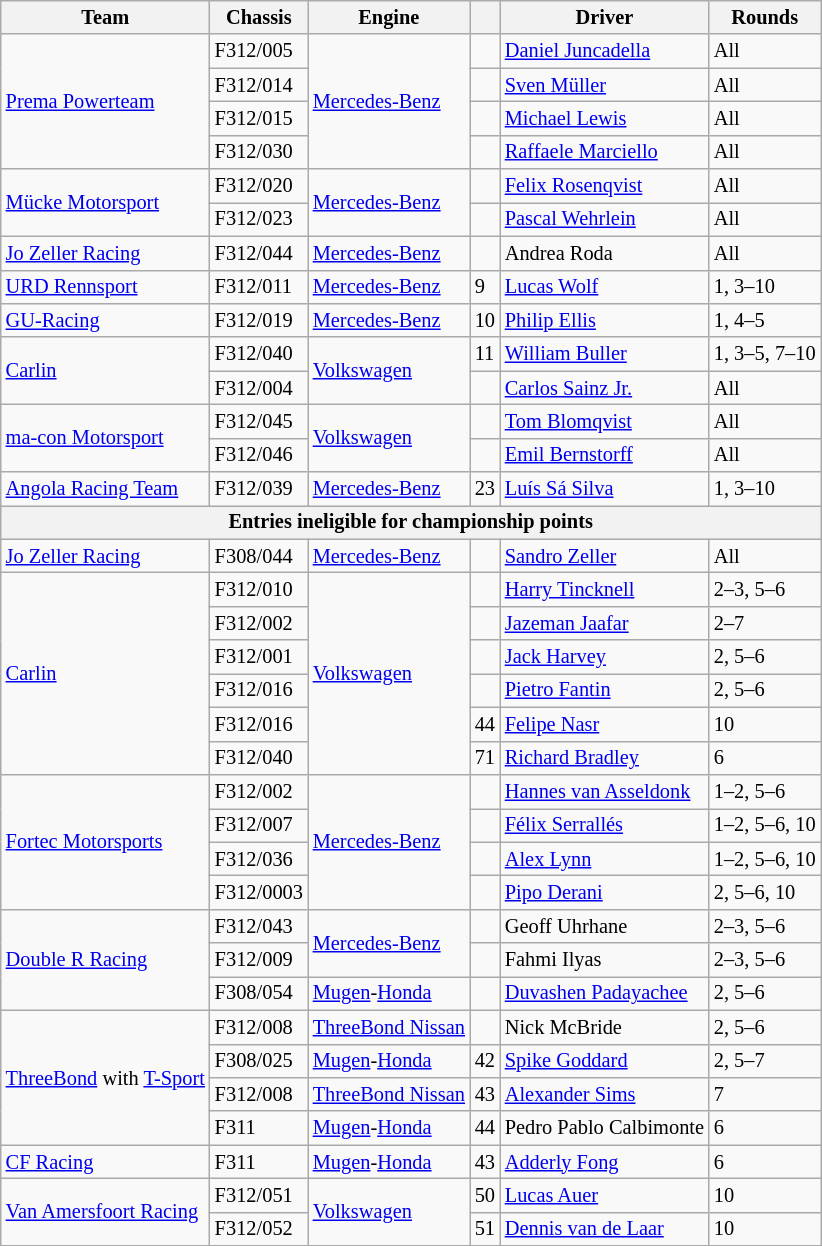<table class="wikitable" style="font-size: 85%">
<tr>
<th scope="col">Team</th>
<th scope="col">Chassis</th>
<th scope="col">Engine</th>
<th scope="col"></th>
<th scope="col">Driver</th>
<th scope="col">Rounds</th>
</tr>
<tr>
<td rowspan="4"> <a href='#'>Prema Powerteam</a></td>
<td>F312/005</td>
<td rowspan="4"><a href='#'>Mercedes-Benz</a></td>
<td></td>
<td> <a href='#'>Daniel Juncadella</a></td>
<td>All</td>
</tr>
<tr>
<td>F312/014</td>
<td></td>
<td> <a href='#'>Sven Müller</a></td>
<td>All</td>
</tr>
<tr>
<td>F312/015</td>
<td></td>
<td> <a href='#'>Michael Lewis</a></td>
<td>All</td>
</tr>
<tr>
<td>F312/030</td>
<td></td>
<td> <a href='#'>Raffaele Marciello</a></td>
<td>All</td>
</tr>
<tr>
<td rowspan="2"> <a href='#'>Mücke Motorsport</a></td>
<td>F312/020</td>
<td rowspan="2"><a href='#'>Mercedes-Benz</a></td>
<td></td>
<td> <a href='#'>Felix Rosenqvist</a></td>
<td>All</td>
</tr>
<tr>
<td>F312/023</td>
<td></td>
<td> <a href='#'>Pascal Wehrlein</a></td>
<td>All</td>
</tr>
<tr>
<td> <a href='#'>Jo Zeller Racing</a></td>
<td>F312/044</td>
<td><a href='#'>Mercedes-Benz</a></td>
<td></td>
<td> Andrea Roda</td>
<td>All</td>
</tr>
<tr>
<td> <a href='#'>URD Rennsport</a></td>
<td>F312/011</td>
<td><a href='#'>Mercedes-Benz</a></td>
<td>9</td>
<td> <a href='#'>Lucas Wolf</a></td>
<td>1, 3–10</td>
</tr>
<tr>
<td> <a href='#'>GU-Racing</a></td>
<td>F312/019</td>
<td><a href='#'>Mercedes-Benz</a></td>
<td>10</td>
<td> <a href='#'>Philip Ellis</a></td>
<td>1, 4–5</td>
</tr>
<tr>
<td rowspan="2"> <a href='#'>Carlin</a></td>
<td>F312/040</td>
<td rowspan="2"><a href='#'>Volkswagen</a></td>
<td>11</td>
<td> <a href='#'>William Buller</a></td>
<td>1, 3–5, 7–10</td>
</tr>
<tr>
<td>F312/004</td>
<td></td>
<td> <a href='#'>Carlos Sainz Jr.</a></td>
<td>All</td>
</tr>
<tr>
<td rowspan="2"> <a href='#'>ma-con Motorsport</a></td>
<td>F312/045</td>
<td rowspan="2"><a href='#'>Volkswagen</a></td>
<td></td>
<td> <a href='#'>Tom Blomqvist</a></td>
<td>All</td>
</tr>
<tr>
<td>F312/046</td>
<td></td>
<td> <a href='#'>Emil Bernstorff</a></td>
<td>All</td>
</tr>
<tr>
<td> <a href='#'>Angola Racing Team</a></td>
<td>F312/039</td>
<td><a href='#'>Mercedes-Benz</a></td>
<td>23</td>
<td> <a href='#'>Luís Sá Silva</a></td>
<td>1, 3–10</td>
</tr>
<tr>
<th colspan=6>Entries ineligible for championship points</th>
</tr>
<tr>
<td> <a href='#'>Jo Zeller Racing</a></td>
<td>F308/044</td>
<td><a href='#'>Mercedes-Benz</a></td>
<td></td>
<td> <a href='#'>Sandro Zeller</a></td>
<td>All</td>
</tr>
<tr>
<td rowspan="6"> <a href='#'>Carlin</a></td>
<td>F312/010</td>
<td rowspan="6"><a href='#'>Volkswagen</a></td>
<td></td>
<td> <a href='#'>Harry Tincknell</a></td>
<td>2–3, 5–6</td>
</tr>
<tr>
<td>F312/002</td>
<td></td>
<td> <a href='#'>Jazeman Jaafar</a></td>
<td>2–7</td>
</tr>
<tr>
<td>F312/001</td>
<td></td>
<td> <a href='#'>Jack Harvey</a></td>
<td>2, 5–6</td>
</tr>
<tr>
<td>F312/016</td>
<td></td>
<td> <a href='#'>Pietro Fantin</a></td>
<td>2, 5–6</td>
</tr>
<tr>
<td>F312/016</td>
<td>44</td>
<td> <a href='#'>Felipe Nasr</a></td>
<td>10</td>
</tr>
<tr>
<td>F312/040</td>
<td>71</td>
<td> <a href='#'>Richard Bradley</a></td>
<td>6</td>
</tr>
<tr>
<td rowspan="4"> <a href='#'>Fortec Motorsports</a></td>
<td>F312/002</td>
<td rowspan="4"><a href='#'>Mercedes-Benz</a></td>
<td></td>
<td> <a href='#'>Hannes van Asseldonk</a></td>
<td>1–2, 5–6</td>
</tr>
<tr>
<td>F312/007</td>
<td></td>
<td> <a href='#'>Félix Serrallés</a></td>
<td>1–2, 5–6, 10</td>
</tr>
<tr>
<td>F312/036</td>
<td></td>
<td> <a href='#'>Alex Lynn</a></td>
<td>1–2, 5–6, 10</td>
</tr>
<tr>
<td>F312/0003</td>
<td></td>
<td> <a href='#'>Pipo Derani</a></td>
<td>2, 5–6, 10</td>
</tr>
<tr>
<td rowspan="3"> <a href='#'>Double R Racing</a></td>
<td>F312/043</td>
<td rowspan="2"><a href='#'>Mercedes-Benz</a></td>
<td></td>
<td> Geoff Uhrhane</td>
<td>2–3, 5–6</td>
</tr>
<tr>
<td>F312/009</td>
<td></td>
<td> Fahmi Ilyas</td>
<td>2–3, 5–6</td>
</tr>
<tr>
<td>F308/054</td>
<td><a href='#'>Mugen</a>-<a href='#'>Honda</a></td>
<td></td>
<td> <a href='#'>Duvashen Padayachee</a></td>
<td>2, 5–6</td>
</tr>
<tr>
<td rowspan="4"> <a href='#'>ThreeBond</a> with <a href='#'>T-Sport</a></td>
<td>F312/008</td>
<td><a href='#'>ThreeBond Nissan</a></td>
<td></td>
<td> Nick McBride</td>
<td>2, 5–6</td>
</tr>
<tr>
<td>F308/025</td>
<td><a href='#'>Mugen</a>-<a href='#'>Honda</a></td>
<td>42</td>
<td> <a href='#'>Spike Goddard</a></td>
<td>2, 5–7</td>
</tr>
<tr>
<td>F312/008</td>
<td><a href='#'>ThreeBond Nissan</a></td>
<td>43</td>
<td> <a href='#'>Alexander Sims</a></td>
<td>7</td>
</tr>
<tr>
<td>F311</td>
<td><a href='#'>Mugen</a>-<a href='#'>Honda</a></td>
<td>44</td>
<td> Pedro Pablo Calbimonte</td>
<td>6</td>
</tr>
<tr>
<td> <a href='#'>CF Racing</a></td>
<td>F311</td>
<td><a href='#'>Mugen</a>-<a href='#'>Honda</a></td>
<td>43</td>
<td> <a href='#'>Adderly Fong</a></td>
<td>6</td>
</tr>
<tr>
<td rowspan="2"> <a href='#'>Van Amersfoort Racing</a></td>
<td>F312/051</td>
<td rowspan="2"><a href='#'>Volkswagen</a></td>
<td>50</td>
<td> <a href='#'>Lucas Auer</a></td>
<td>10</td>
</tr>
<tr>
<td>F312/052</td>
<td>51</td>
<td> <a href='#'>Dennis van de Laar</a></td>
<td>10</td>
</tr>
</table>
